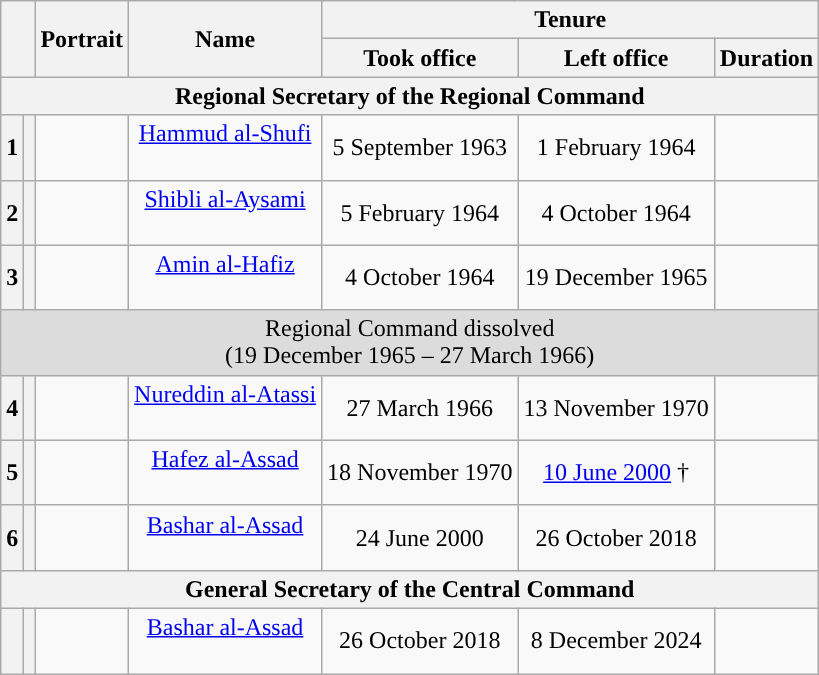<table class="wikitable" style="text-align:center">
<tr>
<th rowspan=2 colspan=2></th>
<th rowspan=2>Portrait</th>
<th rowspan=2>Name<br></th>
<th colspan=3>Tenure</th>
</tr>
<tr>
<th>Took office</th>
<th>Left office</th>
<th>Duration</th>
</tr>
<tr>
<th colspan=7>Regional Secretary of the Regional Command</th>
</tr>
<tr>
<th>1</th>
<th style="background:"></th>
<td></td>
<td><a href='#'>Hammud al-Shufi</a><br><br></td>
<td>5 September 1963</td>
<td>1 February 1964</td>
<td></td>
</tr>
<tr>
<th>2</th>
<th style="background:"></th>
<td></td>
<td><a href='#'>Shibli al-Aysami</a><br><br></td>
<td>5 February 1964</td>
<td>4 October 1964</td>
<td></td>
</tr>
<tr>
<th>3</th>
<th style="background:"></th>
<td></td>
<td><a href='#'>Amin al-Hafiz</a><br><br></td>
<td>4 October 1964</td>
<td>19 December 1965</td>
<td></td>
</tr>
<tr style="background:#DCDCDC">
<td colspan=7>Regional Command dissolved<br>(19 December 1965 – 27 March 1966)</td>
</tr>
<tr>
<th>4</th>
<th style="background:"></th>
<td></td>
<td><a href='#'>Nureddin al-Atassi</a><br><br></td>
<td>27 March 1966</td>
<td>13 November 1970</td>
<td></td>
</tr>
<tr>
<th>5</th>
<th style="background:"></th>
<td></td>
<td><a href='#'>Hafez al-Assad</a><br><br></td>
<td>18 November 1970</td>
<td><a href='#'>10 June 2000</a> †</td>
<td></td>
</tr>
<tr>
<th>6</th>
<th style="background:"></th>
<td></td>
<td><a href='#'>Bashar al-Assad</a><br><br></td>
<td>24 June 2000</td>
<td>26 October 2018</td>
<td></td>
</tr>
<tr>
<th colspan=7>General Secretary of the Central Command</th>
</tr>
<tr>
<th></th>
<th style="background:"></th>
<td></td>
<td><a href='#'>Bashar al-Assad</a><br><br></td>
<td>26 October 2018</td>
<td>8 December 2024</td>
<td></td>
</tr>
</table>
